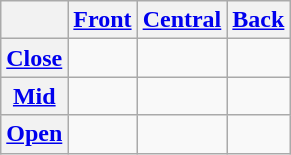<table class="wikitable">
<tr>
<th></th>
<th><a href='#'>Front</a></th>
<th><a href='#'>Central</a></th>
<th><a href='#'>Back</a></th>
</tr>
<tr align="center">
<th><a href='#'>Close</a></th>
<td> </td>
<td></td>
<td></td>
</tr>
<tr align="center">
<th><a href='#'>Mid</a></th>
<td></td>
<td></td>
<td></td>
</tr>
<tr align="center">
<th><a href='#'>Open</a></th>
<td></td>
<td> </td>
<td></td>
</tr>
</table>
